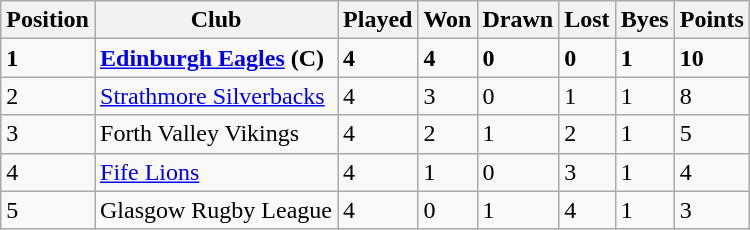<table class="wikitable">
<tr>
<th>Position</th>
<th>Club</th>
<th>Played</th>
<th>Won</th>
<th>Drawn</th>
<th>Lost</th>
<th>Byes</th>
<th>Points</th>
</tr>
<tr>
<td><strong>1</strong></td>
<td><strong><a href='#'>Edinburgh Eagles</a> (C)</strong></td>
<td><strong>4</strong></td>
<td><strong>4</strong></td>
<td><strong>0</strong></td>
<td><strong>0</strong></td>
<td><strong>1</strong></td>
<td><strong>10</strong></td>
</tr>
<tr>
<td>2</td>
<td><a href='#'>Strathmore Silverbacks</a></td>
<td>4</td>
<td>3</td>
<td>0</td>
<td>1</td>
<td>1</td>
<td>8</td>
</tr>
<tr>
<td>3</td>
<td>Forth Valley Vikings</td>
<td>4</td>
<td>2</td>
<td>1</td>
<td>2</td>
<td>1</td>
<td>5</td>
</tr>
<tr>
<td>4</td>
<td><a href='#'>Fife Lions</a></td>
<td>4</td>
<td>1</td>
<td>0</td>
<td>3</td>
<td>1</td>
<td>4</td>
</tr>
<tr>
<td>5</td>
<td>Glasgow Rugby League</td>
<td>4</td>
<td>0</td>
<td>1</td>
<td>4</td>
<td>1</td>
<td>3</td>
</tr>
</table>
